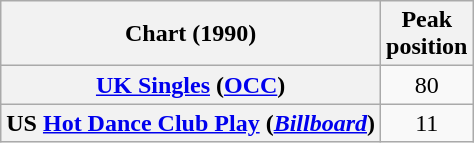<table class="wikitable sortable plainrowheaders" style="text-align:center">
<tr>
<th scope="col">Chart (1990)</th>
<th scope="col">Peak<br>position</th>
</tr>
<tr>
<th scope="row"><a href='#'>UK Singles</a> (<a href='#'>OCC</a>)</th>
<td>80</td>
</tr>
<tr>
<th scope="row">US <a href='#'>Hot Dance Club Play</a> (<em><a href='#'>Billboard</a></em>)</th>
<td>11</td>
</tr>
</table>
